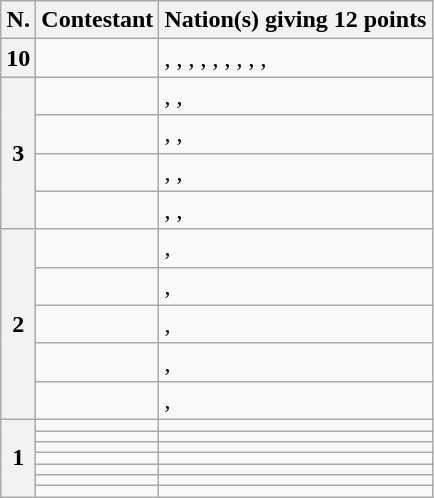<table class="wikitable plainrowheaders">
<tr>
<th scope="col">N.</th>
<th scope="col">Contestant</th>
<th scope="col">Nation(s) giving 12 points</th>
</tr>
<tr>
<th scope="row">10</th>
<td><strong></strong></td>
<td>, , , , , , , , , </td>
</tr>
<tr>
<th scope="row" rowspan="4">3</th>
<td></td>
<td>, , </td>
</tr>
<tr>
<td></td>
<td>, , </td>
</tr>
<tr>
<td></td>
<td>, , </td>
</tr>
<tr>
<td></td>
<td>, , </td>
</tr>
<tr>
<th scope="row" rowspan="5">2</th>
<td></td>
<td>, </td>
</tr>
<tr>
<td></td>
<td>, </td>
</tr>
<tr>
<td></td>
<td>, </td>
</tr>
<tr>
<td></td>
<td>, </td>
</tr>
<tr>
<td></td>
<td>, </td>
</tr>
<tr>
<th scope="row" rowspan="7">1</th>
<td></td>
<td></td>
</tr>
<tr>
<td></td>
<td></td>
</tr>
<tr>
<td></td>
<td></td>
</tr>
<tr>
<td></td>
<td></td>
</tr>
<tr>
<td></td>
<td></td>
</tr>
<tr>
<td></td>
<td></td>
</tr>
<tr>
<td></td>
<td></td>
</tr>
</table>
